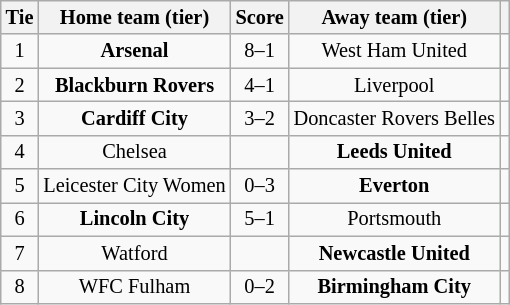<table class="wikitable" style="text-align:center; font-size:85%">
<tr>
<th>Tie</th>
<th>Home team (tier)</th>
<th>Score</th>
<th>Away team (tier)</th>
<th></th>
</tr>
<tr>
<td align="center">1</td>
<td><strong>Arsenal</strong></td>
<td align="center">8–1</td>
<td>West Ham United</td>
<td></td>
</tr>
<tr>
<td align="center">2</td>
<td><strong>Blackburn Rovers</strong></td>
<td align="center">4–1</td>
<td>Liverpool</td>
<td></td>
</tr>
<tr>
<td align="center">3</td>
<td><strong>Cardiff City</strong></td>
<td align="center">3–2 </td>
<td>Doncaster Rovers Belles</td>
<td></td>
</tr>
<tr>
<td align="center">4</td>
<td>Chelsea</td>
<td align="center"></td>
<td><strong>Leeds United</strong></td>
<td></td>
</tr>
<tr>
<td align="center">5</td>
<td>Leicester City Women</td>
<td align="center">0–3</td>
<td><strong>Everton</strong></td>
<td></td>
</tr>
<tr>
<td align="center">6</td>
<td><strong>Lincoln City</strong></td>
<td align="center">5–1</td>
<td>Portsmouth</td>
<td></td>
</tr>
<tr>
<td align="center">7</td>
<td>Watford</td>
<td align="center"></td>
<td><strong>Newcastle United</strong></td>
<td></td>
</tr>
<tr>
<td align="center">8</td>
<td>WFC Fulham</td>
<td align="center">0–2</td>
<td><strong>Birmingham City</strong></td>
<td></td>
</tr>
</table>
